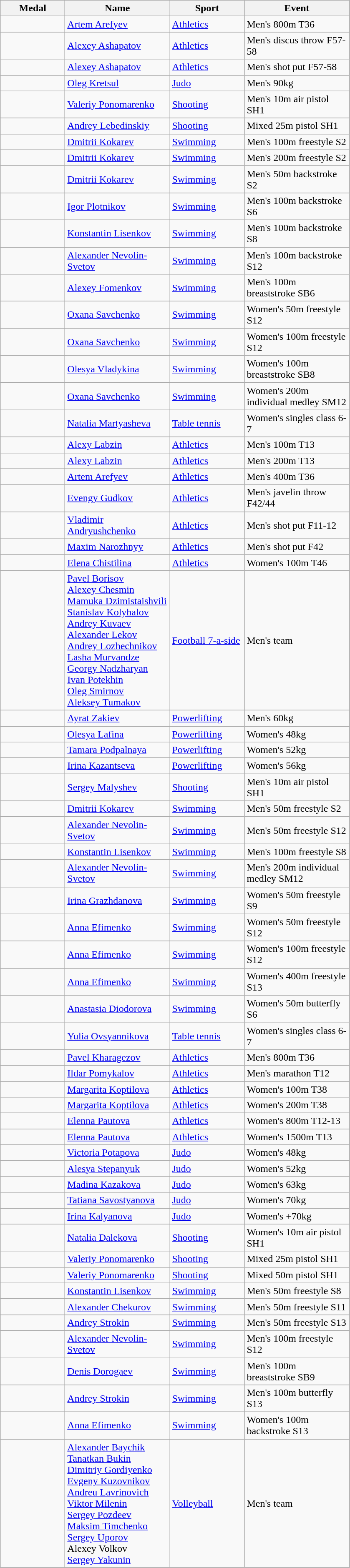<table class="wikitable">
<tr>
<th style="width:6em">Medal</th>
<th style="width:10em">Name</th>
<th style="width:7em">Sport</th>
<th style="width:10em">Event</th>
</tr>
<tr>
<td></td>
<td><a href='#'>Artem Arefyev</a></td>
<td><a href='#'>Athletics</a></td>
<td>Men's 800m T36</td>
</tr>
<tr>
<td></td>
<td><a href='#'>Alexey Ashapatov</a></td>
<td><a href='#'>Athletics</a></td>
<td>Men's discus throw F57-58</td>
</tr>
<tr>
<td></td>
<td><a href='#'>Alexey Ashapatov</a></td>
<td><a href='#'>Athletics</a></td>
<td>Men's shot put F57-58</td>
</tr>
<tr>
<td></td>
<td><a href='#'>Oleg Kretsul</a></td>
<td><a href='#'>Judo</a></td>
<td>Men's 90kg</td>
</tr>
<tr>
<td></td>
<td><a href='#'>Valeriy Ponomarenko</a></td>
<td><a href='#'>Shooting</a></td>
<td>Men's 10m air pistol SH1</td>
</tr>
<tr>
<td></td>
<td><a href='#'>Andrey Lebedinskiy</a></td>
<td><a href='#'>Shooting</a></td>
<td>Mixed 25m pistol SH1</td>
</tr>
<tr>
<td></td>
<td><a href='#'>Dmitrii Kokarev</a></td>
<td><a href='#'>Swimming</a></td>
<td>Men's 100m freestyle S2</td>
</tr>
<tr>
<td></td>
<td><a href='#'>Dmitrii Kokarev</a></td>
<td><a href='#'>Swimming</a></td>
<td>Men's 200m freestyle S2</td>
</tr>
<tr>
<td></td>
<td><a href='#'>Dmitrii Kokarev</a></td>
<td><a href='#'>Swimming</a></td>
<td>Men's 50m backstroke S2</td>
</tr>
<tr>
<td></td>
<td><a href='#'>Igor Plotnikov</a></td>
<td><a href='#'>Swimming</a></td>
<td>Men's 100m backstroke S6</td>
</tr>
<tr>
<td></td>
<td><a href='#'>Konstantin Lisenkov</a></td>
<td><a href='#'>Swimming</a></td>
<td>Men's 100m backstroke S8</td>
</tr>
<tr>
<td></td>
<td><a href='#'>Alexander Nevolin-Svetov</a></td>
<td><a href='#'>Swimming</a></td>
<td>Men's 100m backstroke S12</td>
</tr>
<tr>
<td></td>
<td><a href='#'>Alexey Fomenkov</a></td>
<td><a href='#'>Swimming</a></td>
<td>Men's 100m breaststroke SB6</td>
</tr>
<tr>
<td></td>
<td><a href='#'>Oxana Savchenko</a></td>
<td><a href='#'>Swimming</a></td>
<td>Women's 50m freestyle S12</td>
</tr>
<tr>
<td></td>
<td><a href='#'>Oxana Savchenko</a></td>
<td><a href='#'>Swimming</a></td>
<td>Women's 100m freestyle S12</td>
</tr>
<tr>
<td></td>
<td><a href='#'>Olesya Vladykina</a></td>
<td><a href='#'>Swimming</a></td>
<td>Women's 100m breaststroke SB8</td>
</tr>
<tr>
<td></td>
<td><a href='#'>Oxana Savchenko</a></td>
<td><a href='#'>Swimming</a></td>
<td>Women's 200m individual medley SM12</td>
</tr>
<tr>
<td></td>
<td><a href='#'>Natalia Martyasheva</a></td>
<td><a href='#'>Table tennis</a></td>
<td>Women's singles class 6-7</td>
</tr>
<tr>
<td></td>
<td><a href='#'>Alexy Labzin</a></td>
<td><a href='#'>Athletics</a></td>
<td>Men's 100m T13</td>
</tr>
<tr>
<td></td>
<td><a href='#'>Alexy Labzin</a></td>
<td><a href='#'>Athletics</a></td>
<td>Men's 200m T13</td>
</tr>
<tr>
<td></td>
<td><a href='#'>Artem Arefyev</a></td>
<td><a href='#'>Athletics</a></td>
<td>Men's 400m T36</td>
</tr>
<tr>
<td></td>
<td><a href='#'>Evengy Gudkov</a></td>
<td><a href='#'>Athletics</a></td>
<td>Men's javelin throw F42/44</td>
</tr>
<tr>
<td></td>
<td><a href='#'>Vladimir Andryushchenko</a></td>
<td><a href='#'>Athletics</a></td>
<td>Men's shot put F11-12</td>
</tr>
<tr>
<td></td>
<td><a href='#'>Maxim Narozhnyy</a></td>
<td><a href='#'>Athletics</a></td>
<td>Men's shot put F42</td>
</tr>
<tr>
<td></td>
<td><a href='#'>Elena Chistilina</a></td>
<td><a href='#'>Athletics</a></td>
<td>Women's 100m T46</td>
</tr>
<tr>
<td></td>
<td><a href='#'>Pavel Borisov</a><br> <a href='#'>Alexey Chesmin</a><br> <a href='#'>Mamuka Dzimistaishvili</a><br> <a href='#'>Stanislav Kolyhalov</a><br> <a href='#'>Andrey Kuvaev</a><br> <a href='#'>Alexander Lekov</a><br> <a href='#'>Andrey Lozhechnikov</a><br> <a href='#'>Lasha Murvandze</a><br> <a href='#'>Georgy Nadzharyan</a><br> <a href='#'>Ivan Potekhin</a><br> <a href='#'>Oleg Smirnov</a><br> <a href='#'>Aleksey Tumakov</a></td>
<td><a href='#'>Football 7-a-side</a></td>
<td>Men's team</td>
</tr>
<tr>
<td></td>
<td><a href='#'>Ayrat Zakiev</a></td>
<td><a href='#'>Powerlifting</a></td>
<td>Men's 60kg</td>
</tr>
<tr>
<td></td>
<td><a href='#'>Olesya Lafina</a></td>
<td><a href='#'>Powerlifting</a></td>
<td>Women's 48kg</td>
</tr>
<tr>
<td></td>
<td><a href='#'>Tamara Podpalnaya</a></td>
<td><a href='#'>Powerlifting</a></td>
<td>Women's 52kg</td>
</tr>
<tr>
<td></td>
<td><a href='#'>Irina Kazantseva</a></td>
<td><a href='#'>Powerlifting</a></td>
<td>Women's 56kg</td>
</tr>
<tr>
<td></td>
<td><a href='#'>Sergey Malyshev</a></td>
<td><a href='#'>Shooting</a></td>
<td>Men's 10m air pistol SH1</td>
</tr>
<tr>
<td></td>
<td><a href='#'>Dmitrii Kokarev</a></td>
<td><a href='#'>Swimming</a></td>
<td>Men's 50m freestyle S2</td>
</tr>
<tr>
<td></td>
<td><a href='#'>Alexander Nevolin-Svetov</a></td>
<td><a href='#'>Swimming</a></td>
<td>Men's 50m freestyle S12</td>
</tr>
<tr>
<td></td>
<td><a href='#'>Konstantin Lisenkov</a></td>
<td><a href='#'>Swimming</a></td>
<td>Men's 100m freestyle S8</td>
</tr>
<tr>
<td></td>
<td><a href='#'>Alexander Nevolin-Svetov</a></td>
<td><a href='#'>Swimming</a></td>
<td>Men's 200m individual medley SM12</td>
</tr>
<tr>
<td></td>
<td><a href='#'>Irina Grazhdanova</a></td>
<td><a href='#'>Swimming</a></td>
<td>Women's 50m freestyle S9</td>
</tr>
<tr>
<td></td>
<td><a href='#'>Anna Efimenko</a></td>
<td><a href='#'>Swimming</a></td>
<td>Women's 50m freestyle S12</td>
</tr>
<tr>
<td></td>
<td><a href='#'>Anna Efimenko</a></td>
<td><a href='#'>Swimming</a></td>
<td>Women's 100m freestyle S12</td>
</tr>
<tr>
<td></td>
<td><a href='#'>Anna Efimenko</a></td>
<td><a href='#'>Swimming</a></td>
<td>Women's 400m freestyle S13</td>
</tr>
<tr>
<td></td>
<td><a href='#'>Anastasia Diodorova</a></td>
<td><a href='#'>Swimming</a></td>
<td>Women's 50m butterfly S6</td>
</tr>
<tr>
<td></td>
<td><a href='#'>Yulia Ovsyannikova</a></td>
<td><a href='#'>Table tennis</a></td>
<td>Women's singles class 6-7</td>
</tr>
<tr>
<td></td>
<td><a href='#'>Pavel Kharagezov</a></td>
<td><a href='#'>Athletics</a></td>
<td>Men's 800m T36</td>
</tr>
<tr>
<td></td>
<td><a href='#'>Ildar Pomykalov</a></td>
<td><a href='#'>Athletics</a></td>
<td>Men's marathon T12</td>
</tr>
<tr>
<td></td>
<td><a href='#'>Margarita Koptilova</a></td>
<td><a href='#'>Athletics</a></td>
<td>Women's 100m T38</td>
</tr>
<tr>
<td></td>
<td><a href='#'>Margarita Koptilova</a></td>
<td><a href='#'>Athletics</a></td>
<td>Women's 200m T38</td>
</tr>
<tr>
<td></td>
<td><a href='#'>Elenna Pautova</a></td>
<td><a href='#'>Athletics</a></td>
<td>Women's 800m T12-13</td>
</tr>
<tr>
<td></td>
<td><a href='#'>Elenna Pautova</a></td>
<td><a href='#'>Athletics</a></td>
<td>Women's 1500m T13</td>
</tr>
<tr>
<td></td>
<td><a href='#'>Victoria Potapova</a></td>
<td><a href='#'>Judo</a></td>
<td>Women's 48kg</td>
</tr>
<tr>
<td></td>
<td><a href='#'>Alesya Stepanyuk</a></td>
<td><a href='#'>Judo</a></td>
<td>Women's 52kg</td>
</tr>
<tr>
<td></td>
<td><a href='#'>Madina Kazakova</a></td>
<td><a href='#'>Judo</a></td>
<td>Women's 63kg</td>
</tr>
<tr>
<td></td>
<td><a href='#'>Tatiana Savostyanova</a></td>
<td><a href='#'>Judo</a></td>
<td>Women's 70kg</td>
</tr>
<tr>
<td></td>
<td><a href='#'>Irina Kalyanova</a></td>
<td><a href='#'>Judo</a></td>
<td>Women's +70kg</td>
</tr>
<tr>
<td></td>
<td><a href='#'>Natalia Dalekova</a></td>
<td><a href='#'>Shooting</a></td>
<td>Women's 10m air pistol SH1</td>
</tr>
<tr>
<td></td>
<td><a href='#'>Valeriy Ponomarenko</a></td>
<td><a href='#'>Shooting</a></td>
<td>Mixed 25m pistol SH1</td>
</tr>
<tr>
<td></td>
<td><a href='#'>Valeriy Ponomarenko</a></td>
<td><a href='#'>Shooting</a></td>
<td>Mixed 50m pistol SH1</td>
</tr>
<tr>
<td></td>
<td><a href='#'>Konstantin Lisenkov</a></td>
<td><a href='#'>Swimming</a></td>
<td>Men's 50m freestyle S8</td>
</tr>
<tr>
<td></td>
<td><a href='#'>Alexander Chekurov</a></td>
<td><a href='#'>Swimming</a></td>
<td>Men's 50m freestyle S11</td>
</tr>
<tr>
<td></td>
<td><a href='#'>Andrey Strokin</a></td>
<td><a href='#'>Swimming</a></td>
<td>Men's 50m freestyle S13</td>
</tr>
<tr>
<td></td>
<td><a href='#'>Alexander Nevolin-Svetov</a></td>
<td><a href='#'>Swimming</a></td>
<td>Men's 100m freestyle S12</td>
</tr>
<tr>
<td></td>
<td><a href='#'>Denis Dorogaev</a></td>
<td><a href='#'>Swimming</a></td>
<td>Men's 100m breaststroke SB9</td>
</tr>
<tr>
<td></td>
<td><a href='#'>Andrey Strokin</a></td>
<td><a href='#'>Swimming</a></td>
<td>Men's 100m butterfly S13</td>
</tr>
<tr>
<td></td>
<td><a href='#'>Anna Efimenko</a></td>
<td><a href='#'>Swimming</a></td>
<td>Women's 100m backstroke S13</td>
</tr>
<tr>
<td></td>
<td><a href='#'>Alexander Baychik</a><br> <a href='#'>Tanatkan Bukin</a><br> <a href='#'>Dimitriy Gordiyenko</a><br> <a href='#'>Evgeny Kuzovnikov</a><br> <a href='#'>Andreu Lavrinovich</a><br> <a href='#'>Viktor Milenin</a><br> <a href='#'>Sergey Pozdeev</a><br> <a href='#'>Maksim Timchenko</a><br> <a href='#'>Sergey Uporov</a><br> Alexey Volkov<br> <a href='#'>Sergey Yakunin</a></td>
<td><a href='#'>Volleyball</a></td>
<td>Men's team</td>
</tr>
</table>
